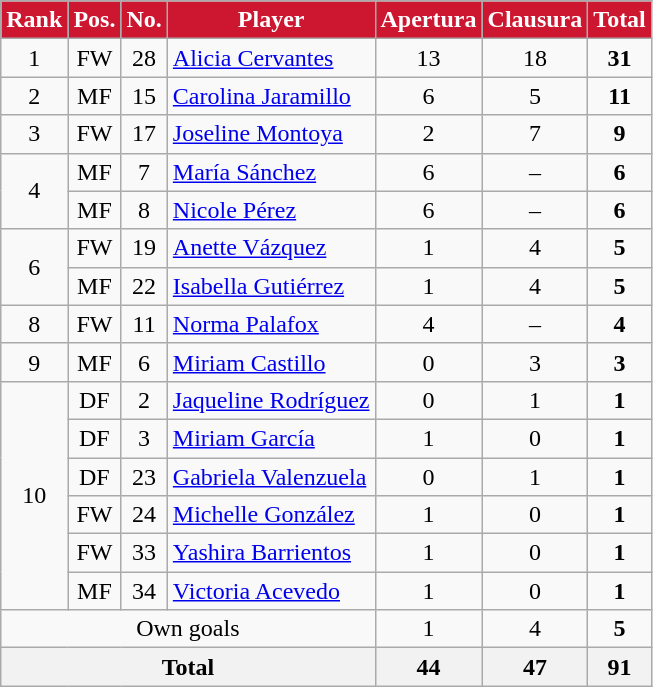<table class="wikitable" style="text-align:center;">
<tr>
<th style=background-color:#CD1731;color:#FFFFFF>Rank</th>
<th style=background-color:#CD1731;color:#FFFFFF>Pos.</th>
<th style=background-color:#CD1731;color:#FFFFFF>No.</th>
<th style=background-color:#CD1731;color:#FFFFFF>Player</th>
<th style=background-color:#CD1731;color:#FFFFFF>Apertura</th>
<th style=background-color:#CD1731;color:#FFFFFF>Clausura</th>
<th style=background-color:#CD1731;color:#FFFFFF>Total</th>
</tr>
<tr>
<td>1</td>
<td>FW</td>
<td>28</td>
<td align=left> <a href='#'>Alicia Cervantes</a></td>
<td>13</td>
<td>18</td>
<td><strong>31</strong></td>
</tr>
<tr>
<td>2</td>
<td>MF</td>
<td>15</td>
<td align=left> <a href='#'>Carolina Jaramillo</a></td>
<td>6</td>
<td>5</td>
<td><strong>11</strong></td>
</tr>
<tr>
<td>3</td>
<td>FW</td>
<td>17</td>
<td align=left> <a href='#'>Joseline Montoya</a></td>
<td>2</td>
<td>7</td>
<td><strong>9</strong></td>
</tr>
<tr>
<td rowspan=2>4</td>
<td>MF</td>
<td>7</td>
<td align=left> <a href='#'>María Sánchez</a></td>
<td>6</td>
<td>–</td>
<td><strong>6</strong></td>
</tr>
<tr>
<td>MF</td>
<td>8</td>
<td align=left> <a href='#'>Nicole Pérez</a></td>
<td>6</td>
<td>–</td>
<td><strong>6</strong></td>
</tr>
<tr>
<td rowspan=2>6</td>
<td>FW</td>
<td>19</td>
<td align=left> <a href='#'>Anette Vázquez</a></td>
<td>1</td>
<td>4</td>
<td><strong>5</strong></td>
</tr>
<tr>
<td>MF</td>
<td>22</td>
<td align=left> <a href='#'>Isabella Gutiérrez</a></td>
<td>1</td>
<td>4</td>
<td><strong>5</strong></td>
</tr>
<tr>
<td>8</td>
<td>FW</td>
<td>11</td>
<td align=left> <a href='#'>Norma Palafox</a></td>
<td>4</td>
<td>–</td>
<td><strong>4</strong></td>
</tr>
<tr>
<td>9</td>
<td>MF</td>
<td>6</td>
<td align=left> <a href='#'>Miriam Castillo</a></td>
<td>0</td>
<td>3</td>
<td><strong>3</strong></td>
</tr>
<tr>
<td rowspan=6>10</td>
<td>DF</td>
<td>2</td>
<td align=left> <a href='#'>Jaqueline Rodríguez</a></td>
<td>0</td>
<td>1</td>
<td><strong>1</strong></td>
</tr>
<tr>
<td>DF</td>
<td>3</td>
<td align=left> <a href='#'>Miriam García</a></td>
<td>1</td>
<td>0</td>
<td><strong>1</strong></td>
</tr>
<tr>
<td>DF</td>
<td>23</td>
<td align=left> <a href='#'>Gabriela Valenzuela</a></td>
<td>0</td>
<td>1</td>
<td><strong>1</strong></td>
</tr>
<tr>
<td>FW</td>
<td>24</td>
<td align=left> <a href='#'>Michelle González</a></td>
<td>1</td>
<td>0</td>
<td><strong>1</strong></td>
</tr>
<tr>
<td>FW</td>
<td>33</td>
<td align=left> <a href='#'>Yashira Barrientos</a></td>
<td>1</td>
<td>0</td>
<td><strong>1</strong></td>
</tr>
<tr>
<td>MF</td>
<td>34</td>
<td align=left> <a href='#'>Victoria Acevedo</a></td>
<td>1</td>
<td>0</td>
<td><strong>1</strong></td>
</tr>
<tr>
<td colspan=4>Own goals</td>
<td>1</td>
<td>4</td>
<td><strong>5</strong></td>
</tr>
<tr>
<th align=center colspan=4>Total</th>
<th align=center>44</th>
<th align=center>47</th>
<th align=center>91</th>
</tr>
</table>
